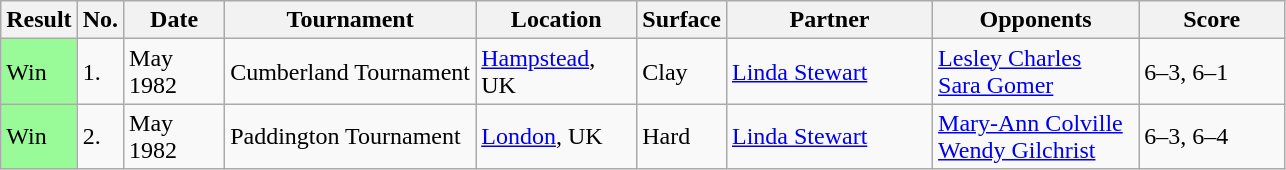<table class="sortable wikitable">
<tr>
<th>Result</th>
<th style="width:20px">No.</th>
<th style="width:60px">Date</th>
<th style="width:160px">Tournament</th>
<th style="width:100px">Location</th>
<th style="width:50px">Surface</th>
<th style="width:130px">Partner</th>
<th style="width:130px">Opponents</th>
<th style="width:90px" class="unsortable">Score</th>
</tr>
<tr>
<td style="background:#98fb98;">Win</td>
<td>1.</td>
<td>May 1982</td>
<td>Cumberland Tournament</td>
<td><a href='#'>Hampstead</a>, UK</td>
<td>Clay</td>
<td> <a href='#'>Linda Stewart</a></td>
<td> <a href='#'>Lesley Charles</a> <br> <a href='#'>Sara Gomer</a></td>
<td>6–3, 6–1</td>
</tr>
<tr>
<td style="background:#98fb98;">Win</td>
<td>2.</td>
<td>May 1982</td>
<td>Paddington Tournament</td>
<td><a href='#'>London</a>, UK</td>
<td>Hard</td>
<td> <a href='#'>Linda Stewart</a></td>
<td> <a href='#'>Mary-Ann Colville</a> <br>  <a href='#'>Wendy Gilchrist</a></td>
<td>6–3, 6–4</td>
</tr>
</table>
